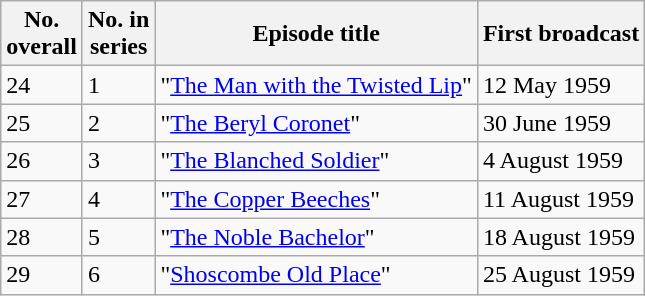<table class="wikitable">
<tr>
<th>No.<br>overall</th>
<th>No. in<br>series</th>
<th>Episode title</th>
<th>First broadcast</th>
</tr>
<tr>
<td>24</td>
<td>1</td>
<td>"<a href='#'>The Man with the Twisted Lip</a>"</td>
<td>12 May 1959</td>
</tr>
<tr>
<td>25</td>
<td>2</td>
<td>"<a href='#'>The Beryl Coronet</a>"</td>
<td>30 June 1959</td>
</tr>
<tr>
<td>26</td>
<td>3</td>
<td>"<a href='#'>The Blanched Soldier</a>"</td>
<td>4 August 1959</td>
</tr>
<tr>
<td>27</td>
<td>4</td>
<td>"<a href='#'>The Copper Beeches</a>"</td>
<td>11 August 1959</td>
</tr>
<tr>
<td>28</td>
<td>5</td>
<td>"<a href='#'>The Noble Bachelor</a>"</td>
<td>18 August 1959</td>
</tr>
<tr>
<td>29</td>
<td>6</td>
<td>"<a href='#'>Shoscombe Old Place</a>"</td>
<td>25 August 1959</td>
</tr>
</table>
